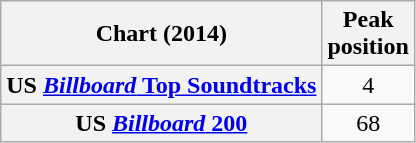<table class="wikitable sortable plainrowheaders">
<tr>
<th>Chart (2014)</th>
<th>Peak<br>position</th>
</tr>
<tr>
<th scope="row">US <a href='#'><em>Billboard</em> Top Soundtracks</a></th>
<td style="text-align:center;">4</td>
</tr>
<tr>
<th scope="row">US <a href='#'><em>Billboard</em> 200</a></th>
<td style="text-align:center;">68</td>
</tr>
</table>
